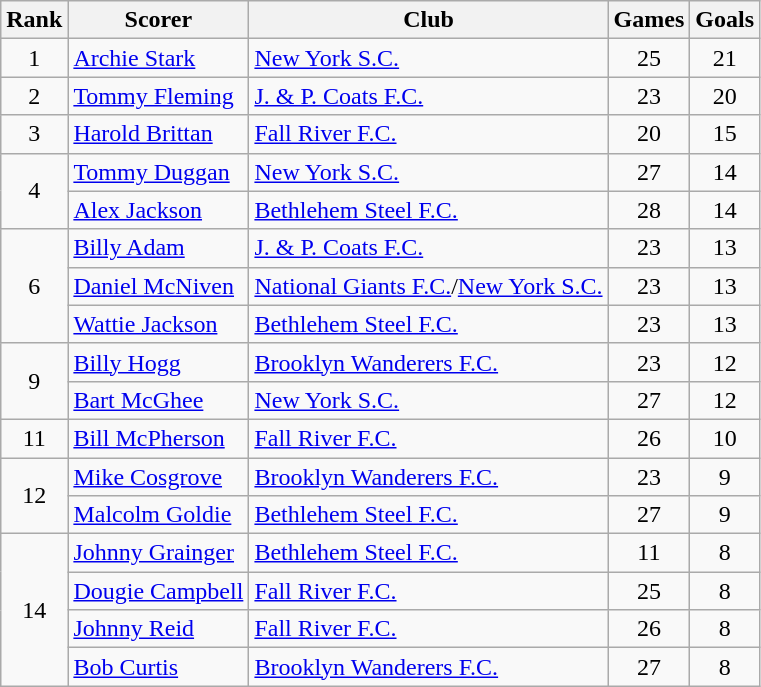<table class="wikitable">
<tr>
<th>Rank</th>
<th>Scorer</th>
<th>Club</th>
<th>Games</th>
<th>Goals</th>
</tr>
<tr>
<td align=center>1</td>
<td><a href='#'>Archie Stark</a></td>
<td><a href='#'>New York S.C.</a></td>
<td align=center>25</td>
<td align=center>21</td>
</tr>
<tr>
<td align=center>2</td>
<td><a href='#'>Tommy Fleming</a></td>
<td><a href='#'>J. & P. Coats F.C.</a></td>
<td align=center>23</td>
<td align=center>20</td>
</tr>
<tr>
<td align=center>3</td>
<td><a href='#'>Harold Brittan</a></td>
<td><a href='#'>Fall River F.C.</a></td>
<td align=center>20</td>
<td align=center>15</td>
</tr>
<tr>
<td rowspan="2" align=center>4</td>
<td><a href='#'>Tommy Duggan</a></td>
<td><a href='#'>New York S.C.</a></td>
<td align=center>27</td>
<td align=center>14</td>
</tr>
<tr>
<td><a href='#'>Alex Jackson</a></td>
<td><a href='#'>Bethlehem Steel F.C.</a></td>
<td align=center>28</td>
<td align=center>14</td>
</tr>
<tr>
<td rowspan="3" align=center>6</td>
<td><a href='#'>Billy Adam</a></td>
<td><a href='#'>J. & P. Coats F.C.</a></td>
<td align=center>23</td>
<td align=center>13</td>
</tr>
<tr>
<td><a href='#'>Daniel McNiven</a></td>
<td><a href='#'>National Giants F.C.</a>/<a href='#'>New York S.C.</a></td>
<td align=center>23</td>
<td align=center>13</td>
</tr>
<tr>
<td><a href='#'>Wattie Jackson</a></td>
<td><a href='#'>Bethlehem Steel F.C.</a></td>
<td align=center>23</td>
<td align=center>13</td>
</tr>
<tr>
<td rowspan="2" align=center>9</td>
<td><a href='#'>Billy Hogg</a></td>
<td><a href='#'>Brooklyn Wanderers F.C.</a></td>
<td align=center>23</td>
<td align=center>12</td>
</tr>
<tr>
<td><a href='#'>Bart McGhee</a></td>
<td><a href='#'>New York S.C.</a></td>
<td align=center>27</td>
<td align=center>12</td>
</tr>
<tr>
<td align=center>11</td>
<td><a href='#'>Bill McPherson</a></td>
<td><a href='#'>Fall River F.C.</a></td>
<td align=center>26</td>
<td align=center>10</td>
</tr>
<tr>
<td rowspan="2" align=center>12</td>
<td><a href='#'>Mike Cosgrove</a></td>
<td><a href='#'>Brooklyn Wanderers F.C.</a></td>
<td align=center>23</td>
<td align=center>9</td>
</tr>
<tr>
<td><a href='#'>Malcolm Goldie</a></td>
<td><a href='#'>Bethlehem Steel F.C.</a></td>
<td align=center>27</td>
<td align=center>9</td>
</tr>
<tr>
<td rowspan="4" align=center>14</td>
<td><a href='#'>Johnny Grainger</a></td>
<td><a href='#'>Bethlehem Steel F.C.</a></td>
<td align=center>11</td>
<td align=center>8</td>
</tr>
<tr>
<td><a href='#'>Dougie Campbell</a></td>
<td><a href='#'>Fall River F.C.</a></td>
<td align=center>25</td>
<td align=center>8</td>
</tr>
<tr>
<td><a href='#'>Johnny Reid</a></td>
<td><a href='#'>Fall River F.C.</a></td>
<td align=center>26</td>
<td align=center>8</td>
</tr>
<tr>
<td><a href='#'>Bob Curtis</a></td>
<td><a href='#'>Brooklyn Wanderers F.C.</a></td>
<td align=center>27</td>
<td align=center>8</td>
</tr>
</table>
